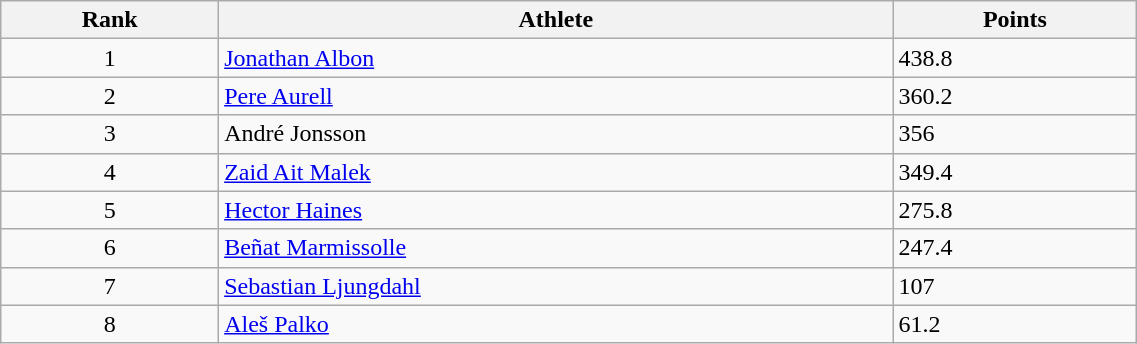<table class="wikitable" width=60% style="font-size:100%; text-align:keft;">
<tr>
<th>Rank</th>
<th>Athlete</th>
<th>Points</th>
</tr>
<tr>
<td align=center>1</td>
<td> <a href='#'>Jonathan Albon</a></td>
<td>438.8</td>
</tr>
<tr>
<td align=center>2</td>
<td> <a href='#'>Pere Aurell</a></td>
<td>360.2</td>
</tr>
<tr>
<td align=center>3</td>
<td> André Jonsson</td>
<td>356</td>
</tr>
<tr>
<td align=center>4</td>
<td> <a href='#'>Zaid Ait Malek</a></td>
<td>349.4</td>
</tr>
<tr>
<td align=center>5</td>
<td> <a href='#'>Hector Haines</a></td>
<td>275.8</td>
</tr>
<tr>
<td align=center>6</td>
<td> <a href='#'>Beñat Marmissolle</a></td>
<td>247.4</td>
</tr>
<tr>
<td align=center>7</td>
<td> <a href='#'>Sebastian Ljungdahl</a></td>
<td>107</td>
</tr>
<tr>
<td align=center>8</td>
<td> <a href='#'>Aleš Palko</a></td>
<td>61.2</td>
</tr>
</table>
